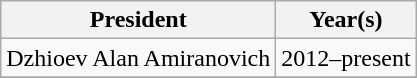<table class="sortable wikitable">
<tr>
<th>President</th>
<th>Year(s)</th>
</tr>
<tr>
<td style="text-align: left;"> Dzhioev Alan Amiranovich</td>
<td>2012–present</td>
</tr>
<tr>
</tr>
</table>
